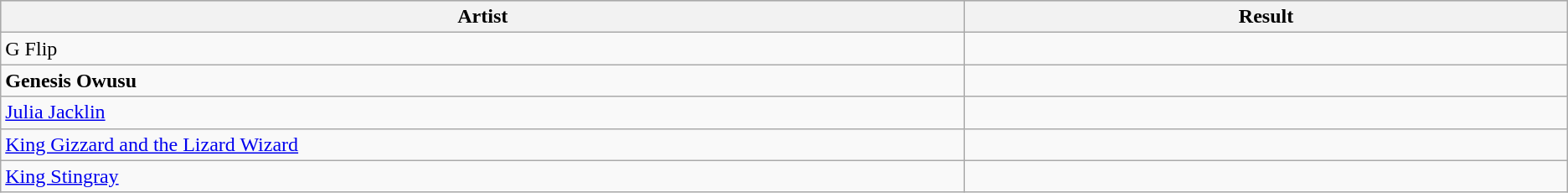<table class="sortable wikitable">
<tr bgcolor="#bebebe">
<th width="8%">Artist</th>
<th width="5%">Result</th>
</tr>
<tr>
<td>G Flip</td>
<td></td>
</tr>
<tr>
<td><strong>Genesis Owusu</strong></td>
<td></td>
</tr>
<tr>
<td><a href='#'>Julia Jacklin</a></td>
<td></td>
</tr>
<tr>
<td><a href='#'>King Gizzard and the Lizard Wizard</a></td>
<td></td>
</tr>
<tr>
<td><a href='#'>King Stingray</a></td>
<td></td>
</tr>
</table>
